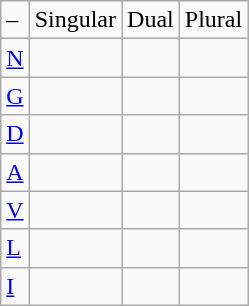<table class="wikitable">
<tr>
<td>–</td>
<td>Singular</td>
<td>Dual</td>
<td>Plural</td>
</tr>
<tr>
<td><a href='#'>N</a></td>
<td><br><em></em></td>
<td><br><em></em></td>
<td><br><em></em></td>
</tr>
<tr>
<td><a href='#'>G</a></td>
<td><br><em></em></td>
<td><br><em></em></td>
<td><br><em></em></td>
</tr>
<tr>
<td><a href='#'>D</a></td>
<td><br><em></em></td>
<td><br><em></em></td>
<td><br><em></em></td>
</tr>
<tr>
<td><a href='#'>A</a></td>
<td><br><em></em></td>
<td><br><em></em></td>
<td><br><em></em></td>
</tr>
<tr>
<td><a href='#'>V</a></td>
<td><br><em></em></td>
<td><br><em></em></td>
<td><br><em></em></td>
</tr>
<tr>
<td><a href='#'>L</a></td>
<td><br><em></em></td>
<td><br><em></em></td>
<td><br><em></em></td>
</tr>
<tr>
<td><a href='#'>I</a></td>
<td><br><em></em></td>
<td><br><em></em></td>
<td><br><em></em></td>
</tr>
</table>
